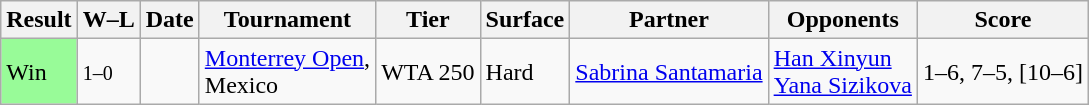<table class="sortable wikitable">
<tr>
<th>Result</th>
<th class="unsortable">W–L</th>
<th>Date</th>
<th>Tournament</th>
<th>Tier</th>
<th>Surface</th>
<th>Partner</th>
<th>Opponents</th>
<th class="unsortable">Score</th>
</tr>
<tr>
<td bgcolor=98FB98>Win</td>
<td><small>1–0</small></td>
<td><a href='#'></a></td>
<td><a href='#'>Monterrey Open</a>, <br>Mexico</td>
<td>WTA 250</td>
<td>Hard</td>
<td> <a href='#'>Sabrina Santamaria</a></td>
<td> <a href='#'>Han Xinyun</a> <br>  <a href='#'>Yana Sizikova</a></td>
<td>1–6, 7–5, [10–6]</td>
</tr>
</table>
